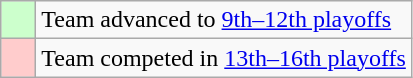<table class="wikitable">
<tr>
<td style="background: #ccffcc;">    </td>
<td>Team advanced to <a href='#'>9th–12th playoffs</a></td>
</tr>
<tr>
<td style="background: #ffcccc;">    </td>
<td>Team competed in <a href='#'>13th–16th playoffs</a></td>
</tr>
</table>
